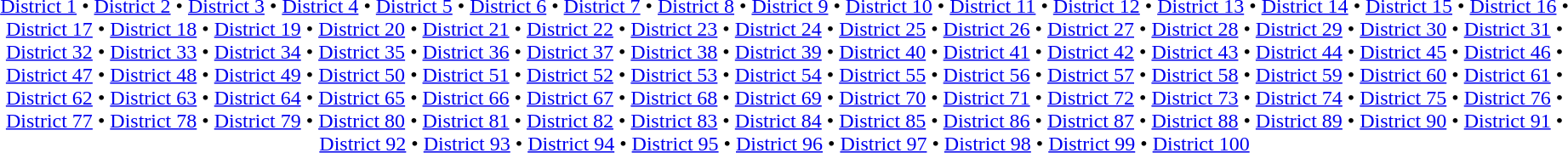<table id=toc class=toc summary=Contents>
<tr>
<td align=center><br><a href='#'>District 1</a> • <a href='#'>District 2</a> • <a href='#'>District 3</a> • <a href='#'>District 4</a> • <a href='#'>District 5</a> • <a href='#'>District 6</a> • <a href='#'>District 7</a> • <a href='#'>District 8</a> • <a href='#'>District 9</a> • <a href='#'>District 10</a> • <a href='#'>District 11</a> • <a href='#'>District 12</a> • <a href='#'>District 13</a> • <a href='#'>District 14</a> • <a href='#'>District 15</a> • <a href='#'>District 16</a> • <a href='#'>District 17</a> • <a href='#'>District 18</a> • <a href='#'>District 19</a> • <a href='#'>District 20</a> • <a href='#'>District 21</a> • <a href='#'>District 22</a> • <a href='#'>District 23</a> • <a href='#'>District 24</a> • <a href='#'>District 25</a> • <a href='#'>District 26</a> • <a href='#'>District 27</a> • <a href='#'>District 28</a> • <a href='#'>District 29</a> • <a href='#'>District 30</a> • <a href='#'>District 31</a> • <a href='#'>District 32</a> • <a href='#'>District 33</a> • <a href='#'>District 34</a> • <a href='#'>District 35</a> • <a href='#'>District 36</a> • <a href='#'>District 37</a> • <a href='#'>District 38</a> • <a href='#'>District 39</a> • <a href='#'>District 40</a> • <a href='#'>District 41</a> • <a href='#'>District 42</a> • <a href='#'>District 43</a> • <a href='#'>District 44</a> • <a href='#'>District 45</a> • <a href='#'>District 46</a> • <a href='#'>District 47</a> • <a href='#'>District 48</a> • <a href='#'>District 49</a> • <a href='#'>District 50</a> • <a href='#'>District 51</a> • <a href='#'>District 52</a> • <a href='#'>District 53</a> • <a href='#'>District 54</a> • <a href='#'>District 55</a> • <a href='#'>District 56</a> • <a href='#'>District 57</a> • <a href='#'>District 58</a> • <a href='#'>District 59</a> • <a href='#'>District 60</a> • <a href='#'>District 61</a> • <a href='#'>District 62</a> • <a href='#'>District 63</a> • <a href='#'>District 64</a> • <a href='#'>District 65</a> • <a href='#'>District 66</a> • <a href='#'>District 67</a> • <a href='#'>District 68</a> • <a href='#'>District 69</a> • <a href='#'>District 70</a> • <a href='#'>District 71</a> • <a href='#'>District 72</a> • <a href='#'>District 73</a> • <a href='#'>District 74</a> • <a href='#'>District 75</a> • <a href='#'>District 76</a> • <a href='#'>District 77</a> • <a href='#'>District 78</a> • <a href='#'>District 79</a> • <a href='#'>District 80</a> • <a href='#'>District 81</a> • <a href='#'>District 82</a> • <a href='#'>District 83</a> • <a href='#'>District 84</a> • <a href='#'>District 85</a> • <a href='#'>District 86</a> • <a href='#'>District 87</a> • <a href='#'>District 88</a> • <a href='#'>District 89</a> • <a href='#'>District 90</a> • <a href='#'>District 91</a> • <a href='#'>District 92</a> • <a href='#'>District 93</a> • <a href='#'>District 94</a> • <a href='#'>District 95</a> • <a href='#'>District 96</a> • <a href='#'>District 97</a> • <a href='#'>District 98</a> • <a href='#'>District 99</a> • <a href='#'>District 100</a></td>
</tr>
</table>
